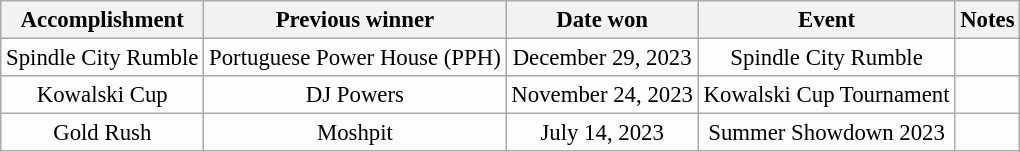<table class="wikitable" style="background:#fcfdff; font-size:95%; text-align: center;">
<tr>
<th>Accomplishment</th>
<th>Previous winner</th>
<th>Date won</th>
<th>Event</th>
<th>Notes</th>
</tr>
<tr>
<td>Spindle City Rumble</td>
<td>Portuguese Power House (PPH)</td>
<td>December 29, 2023</td>
<td>Spindle City Rumble</td>
<td></td>
</tr>
<tr>
<td>Kowalski Cup</td>
<td>DJ Powers</td>
<td>November 24, 2023</td>
<td>Kowalski Cup Tournament</td>
<td></td>
</tr>
<tr>
<td>Gold Rush</td>
<td>Moshpit</td>
<td>July 14, 2023</td>
<td>Summer Showdown 2023</td>
<td></td>
</tr>
</table>
